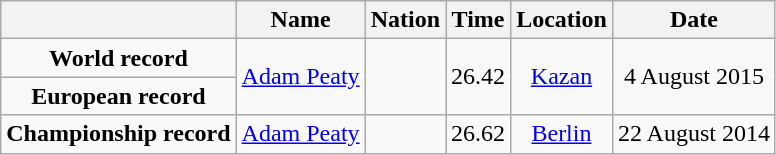<table class=wikitable style=text-align:center>
<tr>
<th></th>
<th>Name</th>
<th>Nation</th>
<th>Time</th>
<th>Location</th>
<th>Date</th>
</tr>
<tr>
<td><strong>World record</strong></td>
<td align=left rowspan=2><a href='#'>Adam Peaty</a></td>
<td align=left rowspan=2></td>
<td align=left rowspan=2>26.42</td>
<td rowspan=2><a href='#'>Kazan</a></td>
<td rowspan=2>4 August 2015</td>
</tr>
<tr>
<td><strong>European record</strong></td>
</tr>
<tr>
<td><strong>Championship record</strong></td>
<td align=left><a href='#'>Adam Peaty</a></td>
<td align=left></td>
<td align=left>26.62</td>
<td><a href='#'>Berlin</a></td>
<td>22 August 2014</td>
</tr>
</table>
